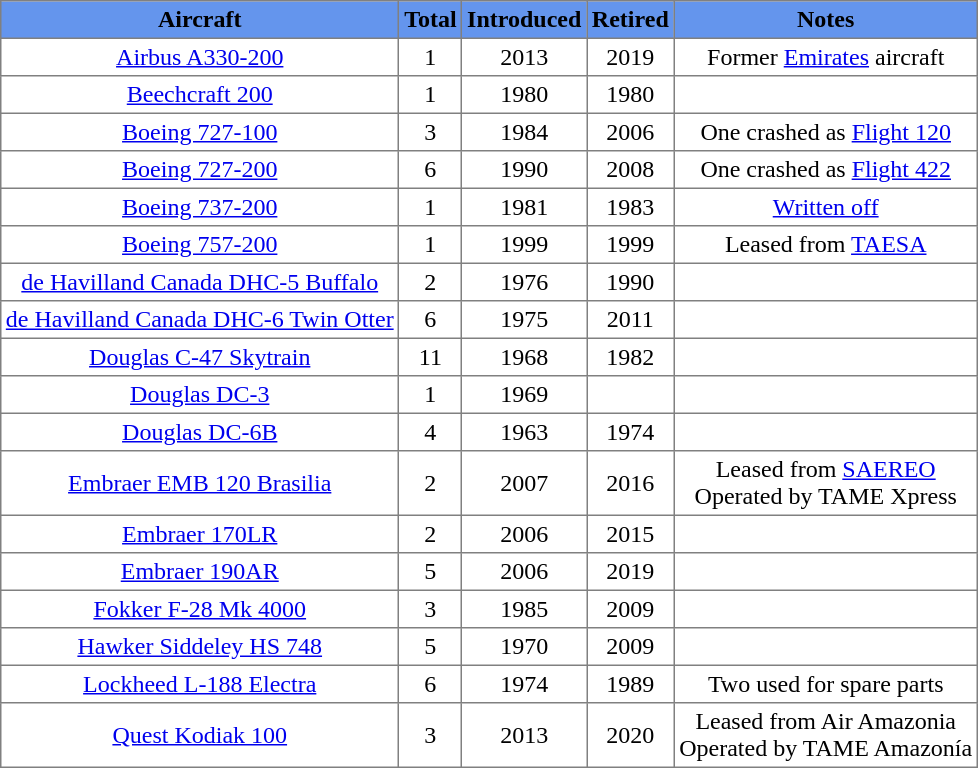<table class="toccolours" border="1" cellpadding="3" style="margin:1em auto; border-collapse:collapse;text-align:center">
<tr style="background:#6495ED;">
<th><span>Aircraft</span></th>
<th><span>Total</span></th>
<th><span>Introduced</span></th>
<th><span>Retired</span></th>
<th><span>Notes</span></th>
</tr>
<tr>
<td><a href='#'>Airbus A330-200</a></td>
<td>1</td>
<td>2013</td>
<td>2019</td>
<td>Former <a href='#'>Emirates</a> aircraft</td>
</tr>
<tr>
<td><a href='#'>Beechcraft 200</a></td>
<td>1</td>
<td>1980</td>
<td>1980</td>
<td></td>
</tr>
<tr>
<td><a href='#'>Boeing 727-100</a></td>
<td>3</td>
<td>1984</td>
<td>2006</td>
<td>One crashed as <a href='#'>Flight 120</a></td>
</tr>
<tr>
<td><a href='#'>Boeing 727-200</a></td>
<td>6</td>
<td>1990</td>
<td>2008</td>
<td>One crashed as <a href='#'>Flight 422</a></td>
</tr>
<tr>
<td><a href='#'>Boeing 737-200</a></td>
<td>1</td>
<td>1981</td>
<td>1983</td>
<td><a href='#'>Written off</a></td>
</tr>
<tr>
<td><a href='#'>Boeing 757-200</a></td>
<td>1</td>
<td>1999</td>
<td>1999</td>
<td>Leased from <a href='#'>TAESA</a></td>
</tr>
<tr>
<td><a href='#'>de Havilland Canada DHC-5 Buffalo</a></td>
<td>2</td>
<td>1976</td>
<td>1990</td>
<td></td>
</tr>
<tr>
<td><a href='#'>de Havilland Canada DHC-6 Twin Otter</a></td>
<td>6</td>
<td>1975</td>
<td>2011</td>
<td></td>
</tr>
<tr>
<td><a href='#'>Douglas C-47 Skytrain</a></td>
<td>11</td>
<td>1968</td>
<td>1982</td>
<td></td>
</tr>
<tr>
<td><a href='#'>Douglas DC-3</a></td>
<td>1</td>
<td>1969</td>
<td></td>
<td></td>
</tr>
<tr>
<td><a href='#'>Douglas DC-6B</a></td>
<td>4</td>
<td>1963</td>
<td>1974</td>
<td></td>
</tr>
<tr>
<td><a href='#'>Embraer EMB 120 Brasilia</a></td>
<td>2</td>
<td>2007</td>
<td>2016</td>
<td>Leased from <a href='#'>SAEREO</a> <br> Operated by TAME Xpress</td>
</tr>
<tr>
<td><a href='#'>Embraer 170LR</a></td>
<td>2</td>
<td>2006</td>
<td>2015</td>
<td></td>
</tr>
<tr>
<td><a href='#'>Embraer 190AR</a></td>
<td>5</td>
<td>2006</td>
<td>2019</td>
<td></td>
</tr>
<tr>
<td><a href='#'>Fokker F-28 Mk 4000</a></td>
<td>3</td>
<td>1985</td>
<td>2009</td>
<td></td>
</tr>
<tr>
<td><a href='#'>Hawker Siddeley HS 748</a></td>
<td>5</td>
<td>1970</td>
<td>2009</td>
<td></td>
</tr>
<tr>
<td><a href='#'>Lockheed L-188 Electra</a></td>
<td>6</td>
<td>1974</td>
<td>1989</td>
<td>Two used for spare parts</td>
</tr>
<tr>
<td><a href='#'>Quest Kodiak 100</a></td>
<td>3</td>
<td>2013</td>
<td>2020</td>
<td>Leased from Air Amazonia<br>Operated by TAME Amazonía</td>
</tr>
</table>
